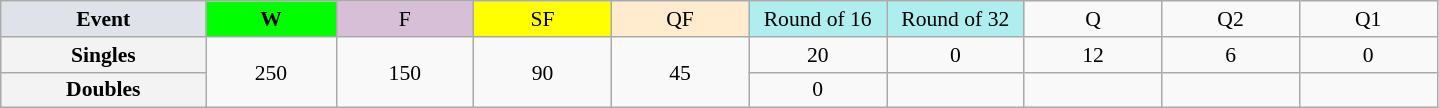<table class=wikitable style=font-size:90%;text-align:center>
<tr>
<td style="width:130px; background:#dfe2e9;"><strong>Event</strong></td>
<td style="width:80px; background:lime;"><strong>W</strong></td>
<td style="width:85px; background:thistle;">F</td>
<td style="width:85px; background:#ff0;">SF</td>
<td style="width:85px; background:#ffebcd;">QF</td>
<td style="width:85px; background:#afeeee;">Round of 16</td>
<td style="width:85px; background:#afeeee;">Round of 32</td>
<td width=85>Q</td>
<td width=85>Q2</td>
<td width=85>Q1</td>
</tr>
<tr>
<th style="background:#f3f3f3;">Singles</th>
<td rowspan=2>250</td>
<td rowspan=2>150</td>
<td rowspan=2>90</td>
<td rowspan=2>45</td>
<td>20</td>
<td>0</td>
<td>12</td>
<td>6</td>
<td>0</td>
</tr>
<tr>
<th style="background:#f3f3f3;">Doubles</th>
<td>0</td>
<td></td>
<td></td>
<td></td>
<td></td>
</tr>
</table>
